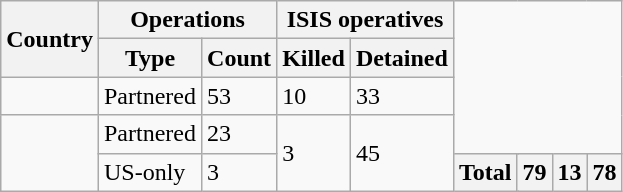<table class="wikitable" style="display: inline-table;">
<tr>
<th rowspan="2">Country</th>
<th colspan="2">Operations</th>
<th colspan="2">ISIS operatives</th>
</tr>
<tr>
<th>Type</th>
<th>Count</th>
<th>Killed</th>
<th>Detained</th>
</tr>
<tr>
<td></td>
<td>Partnered</td>
<td>53</td>
<td>10</td>
<td>33</td>
</tr>
<tr>
<td rowspan="2"></td>
<td>Partnered</td>
<td>23</td>
<td rowspan="2">3</td>
<td rowspan="2">45</td>
</tr>
<tr>
<td>US-only</td>
<td>3</td>
<th colspan="2">Total</th>
<th>79</th>
<th>13</th>
<th>78</th>
</tr>
</table>
